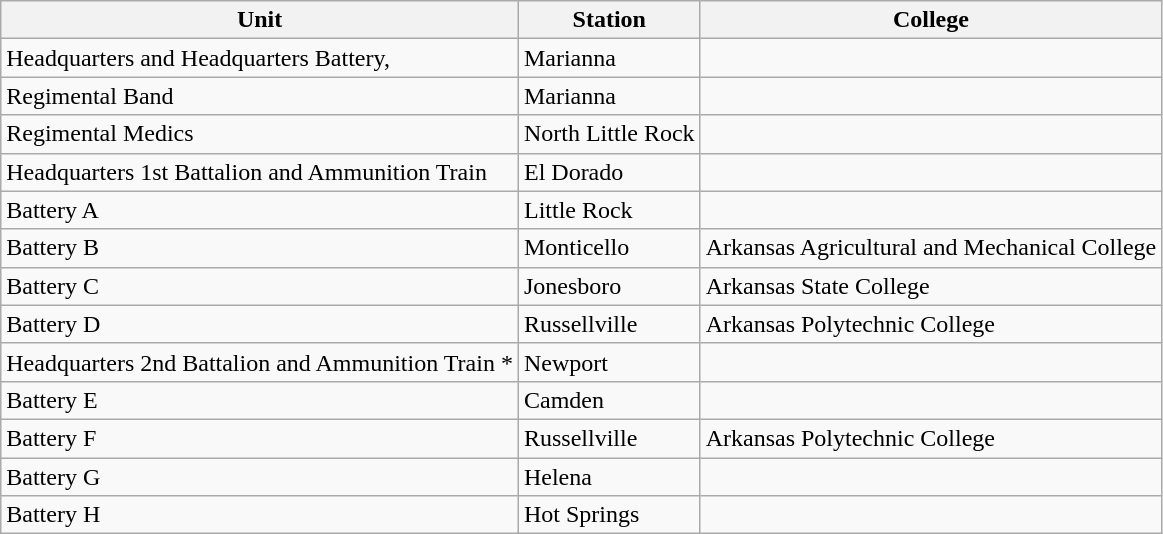<table class="wikitable">
<tr>
<th>Unit</th>
<th>Station</th>
<th>College</th>
</tr>
<tr>
<td>Headquarters and Headquarters Battery,</td>
<td>Marianna</td>
<td></td>
</tr>
<tr>
<td>Regimental Band</td>
<td>Marianna</td>
<td></td>
</tr>
<tr>
<td>Regimental Medics</td>
<td>North Little Rock</td>
<td></td>
</tr>
<tr>
<td>Headquarters 1st Battalion and Ammunition Train</td>
<td>El Dorado</td>
<td></td>
</tr>
<tr>
<td>Battery A</td>
<td>Little Rock</td>
<td></td>
</tr>
<tr>
<td>Battery B</td>
<td>Monticello</td>
<td>Arkansas Agricultural and Mechanical College</td>
</tr>
<tr>
<td>Battery C</td>
<td>Jonesboro</td>
<td>Arkansas State College</td>
</tr>
<tr>
<td>Battery D</td>
<td>Russellville</td>
<td>Arkansas Polytechnic College</td>
</tr>
<tr>
<td>Headquarters 2nd Battalion and Ammunition Train *</td>
<td>Newport</td>
<td></td>
</tr>
<tr>
<td>Battery E</td>
<td>Camden</td>
<td></td>
</tr>
<tr>
<td>Battery F</td>
<td>Russellville</td>
<td>Arkansas Polytechnic College</td>
</tr>
<tr>
<td>Battery G</td>
<td>Helena</td>
<td></td>
</tr>
<tr>
<td>Battery H</td>
<td>Hot Springs</td>
<td></td>
</tr>
</table>
